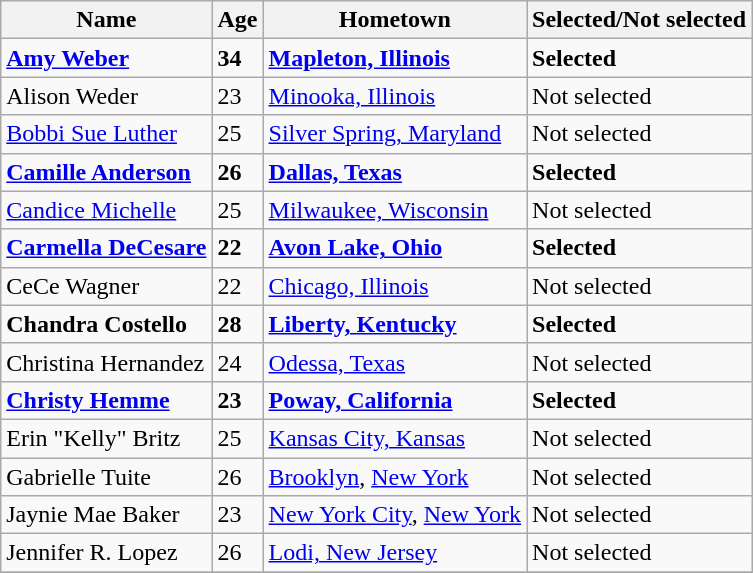<table class="wikitable sortable">
<tr>
<th>Name</th>
<th>Age</th>
<th>Hometown</th>
<th>Selected/Not selected</th>
</tr>
<tr>
<td><strong><a href='#'>Amy Weber</a></strong></td>
<td><strong>34</strong></td>
<td><strong><a href='#'>Mapleton, Illinois</a></strong></td>
<td><strong>Selected</strong> </td>
</tr>
<tr>
<td>Alison Weder</td>
<td>23</td>
<td><a href='#'>Minooka, Illinois</a></td>
<td>Not selected </td>
</tr>
<tr>
<td><a href='#'>Bobbi Sue Luther</a></td>
<td>25</td>
<td><a href='#'>Silver Spring, Maryland</a></td>
<td>Not selected </td>
</tr>
<tr>
<td><strong><a href='#'>Camille Anderson</a></strong></td>
<td><strong>26</strong></td>
<td><strong><a href='#'>Dallas, Texas</a></strong></td>
<td><strong>Selected</strong> </td>
</tr>
<tr>
<td><a href='#'>Candice Michelle</a></td>
<td>25</td>
<td><a href='#'>Milwaukee, Wisconsin</a></td>
<td>Not selected </td>
</tr>
<tr>
<td><strong><a href='#'>Carmella DeCesare</a></strong></td>
<td><strong>22</strong></td>
<td><strong><a href='#'>Avon Lake, Ohio</a></strong></td>
<td><strong>Selected</strong> </td>
</tr>
<tr>
<td>CeCe Wagner</td>
<td>22</td>
<td><a href='#'>Chicago, Illinois</a></td>
<td>Not selected </td>
</tr>
<tr>
<td><strong>Chandra Costello</strong></td>
<td><strong>28</strong></td>
<td><strong><a href='#'>Liberty, Kentucky</a></strong></td>
<td><strong>Selected</strong> </td>
</tr>
<tr>
<td>Christina Hernandez</td>
<td>24</td>
<td><a href='#'>Odessa, Texas</a></td>
<td>Not selected </td>
</tr>
<tr>
<td><strong><a href='#'>Christy Hemme</a></strong></td>
<td><strong>23</strong></td>
<td><strong><a href='#'>Poway, California</a></strong></td>
<td><strong>Selected</strong> </td>
</tr>
<tr>
<td>Erin "Kelly" Britz</td>
<td>25</td>
<td><a href='#'>Kansas City, Kansas</a></td>
<td>Not selected </td>
</tr>
<tr>
<td>Gabrielle Tuite</td>
<td>26</td>
<td><a href='#'>Brooklyn</a>, <a href='#'>New York</a></td>
<td>Not selected </td>
</tr>
<tr>
<td>Jaynie Mae Baker</td>
<td>23</td>
<td><a href='#'>New York City</a>, <a href='#'>New York</a></td>
<td>Not selected </td>
</tr>
<tr>
<td>Jennifer R. Lopez</td>
<td>26</td>
<td><a href='#'>Lodi, New Jersey</a></td>
<td>Not selected </td>
</tr>
<tr>
</tr>
</table>
